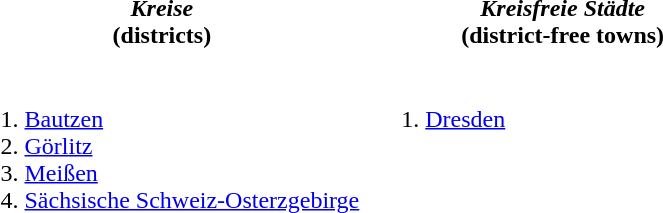<table>
<tr>
<th width="50%"><em>Kreise</em><br>(districts)</th>
<th width="50%"><em>Kreisfreie Städte</em><br>(district-free towns)</th>
</tr>
<tr>
<td valign="top"><br><ol><li><a href='#'>Bautzen</a></li><li><a href='#'>Görlitz</a></li><li><a href='#'>Meißen</a></li><li><a href='#'>Sächsische Schweiz-Osterzgebirge</a></li></ol></td>
<td valign="top"><br><ol><li><a href='#'>Dresden</a></li></ol></td>
</tr>
</table>
